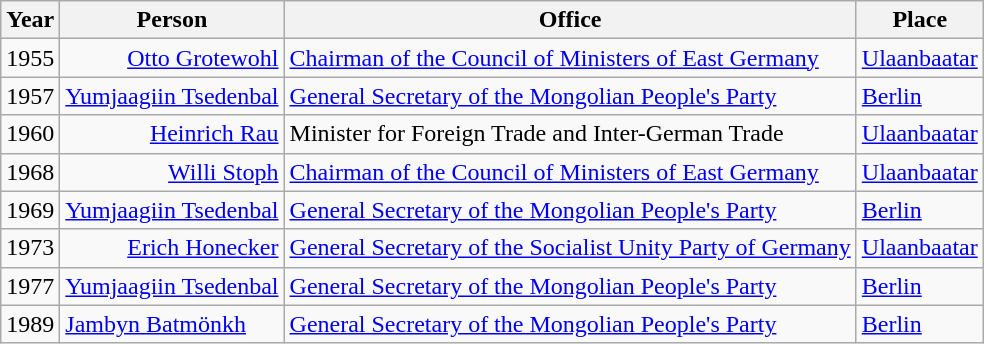<table class="wikitable sortable">
<tr>
<th>Year</th>
<th>Person</th>
<th>Office</th>
<th>Place</th>
</tr>
<tr>
<td>1955</td>
<td style="text-align:right"><a href='#'>Otto Grotewohl</a></td>
<td style="text-align:left"><a href='#'>Chairman of the Council of Ministers of East Germany</a></td>
<td><a href='#'>Ulaanbaatar</a></td>
</tr>
<tr>
<td>1957</td>
<td style="text-align:right"><a href='#'>Yumjaagiin Tsedenbal</a></td>
<td style="text-align:left"><a href='#'>General Secretary of the Mongolian People's Party</a></td>
<td><a href='#'>Berlin</a></td>
</tr>
<tr>
<td>1960</td>
<td style="text-align:right"><a href='#'>Heinrich Rau</a></td>
<td style="text-align:left">Minister for Foreign Trade and Inter-German Trade</td>
<td><a href='#'>Ulaanbaatar</a></td>
</tr>
<tr>
<td>1968</td>
<td style="text-align:right"><a href='#'>Willi Stoph</a></td>
<td style="text-align:left"><a href='#'>Chairman of the Council of Ministers of East Germany</a></td>
<td><a href='#'>Ulaanbaatar</a></td>
</tr>
<tr>
<td>1969</td>
<td style="text-align:right"><a href='#'>Yumjaagiin Tsedenbal</a></td>
<td style="text-align:left"><a href='#'>General Secretary of the Mongolian People's Party</a></td>
<td><a href='#'>Berlin</a></td>
</tr>
<tr>
<td>1973</td>
<td style="text-align:right"><a href='#'>Erich Honecker</a></td>
<td style="text-align:left"><a href='#'>General Secretary of the Socialist Unity Party of Germany</a></td>
<td><a href='#'>Ulaanbaatar</a></td>
</tr>
<tr>
<td>1977</td>
<td style="text-align:right"><a href='#'>Yumjaagiin Tsedenbal</a></td>
<td style="text-align:left"><a href='#'>General Secretary of the Mongolian People's Party</a></td>
<td><a href='#'>Berlin</a></td>
</tr>
<tr>
<td>1989</td>
<td><a href='#'>Jambyn Batmönkh</a></td>
<td><a href='#'>General Secretary of the Mongolian People's Party</a></td>
<td><a href='#'>Berlin</a></td>
</tr>
</table>
